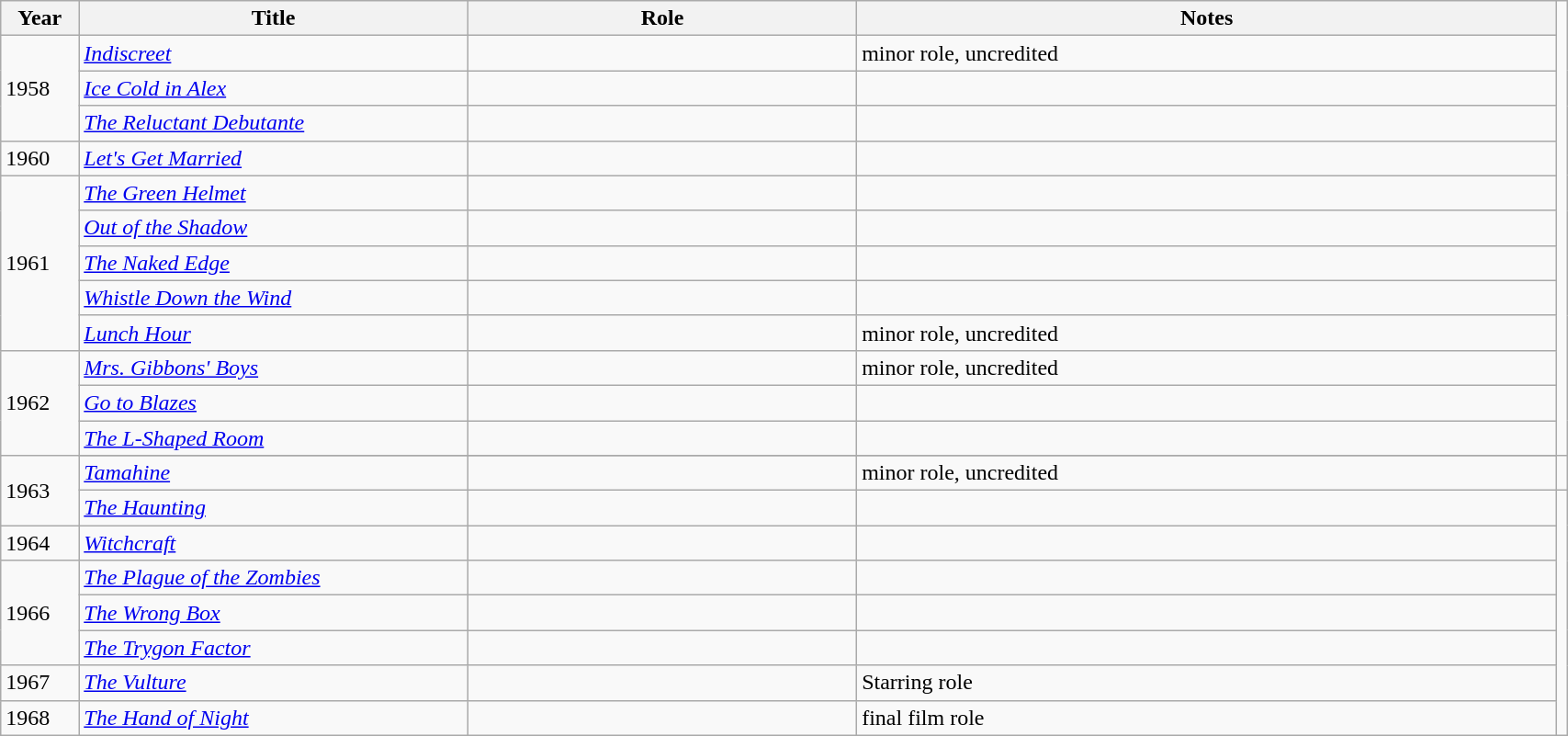<table class="wikitable sortable plainrowheaders" width=90%>
<tr>
<th width=5% scope="col">Year</th>
<th width=25% scope="col">Title</th>
<th width=25% scope="col">Role</th>
<th width=45% scope="col" class="unsortable">Notes</th>
</tr>
<tr>
<td rowspan=3>1958</td>
<td scope="row"><em><a href='#'>Indiscreet</a></em></td>
<td></td>
<td>minor role, uncredited</td>
</tr>
<tr>
<td scope="row"><em><a href='#'>Ice Cold in Alex</a></em></td>
<td></td>
<td></td>
</tr>
<tr>
<td scope="row"><em><a href='#'>The Reluctant Debutante</a></em></td>
<td></td>
<td></td>
</tr>
<tr>
<td>1960</td>
<td scope="row"><em><a href='#'>Let's Get Married</a></em></td>
<td></td>
<td></td>
</tr>
<tr>
<td rowspan=5>1961</td>
<td scope="row"><em><a href='#'>The Green Helmet</a></em></td>
<td></td>
<td></td>
</tr>
<tr>
<td scope="row"><em><a href='#'>Out of the Shadow</a></em></td>
<td></td>
<td></td>
</tr>
<tr>
<td scope="row"><em><a href='#'>The Naked Edge</a></em></td>
<td></td>
<td></td>
</tr>
<tr>
<td scope="row"><em><a href='#'>Whistle Down the Wind</a></em></td>
<td></td>
<td></td>
</tr>
<tr>
<td scope="row"><em><a href='#'>Lunch Hour</a></em></td>
<td></td>
<td>minor role, uncredited</td>
</tr>
<tr>
<td rowspan=3>1962</td>
<td scope="row"><em><a href='#'>Mrs. Gibbons' Boys</a></em></td>
<td></td>
<td>minor role, uncredited</td>
</tr>
<tr>
<td scope="row"><em><a href='#'>Go to Blazes</a></em></td>
<td></td>
<td></td>
</tr>
<tr>
<td scope="row"><em><a href='#'>The L-Shaped Room</a></em></td>
<td></td>
<td></td>
</tr>
<tr>
<td rowspan=3>1963</td>
</tr>
<tr>
<td scope="row"><em><a href='#'>Tamahine</a></em></td>
<td></td>
<td>minor role, uncredited</td>
<td></td>
</tr>
<tr>
<td scope="row"><em><a href='#'>The Haunting</a></em></td>
<td></td>
<td></td>
</tr>
<tr>
<td>1964</td>
<td scope="row"><em><a href='#'>Witchcraft</a></em></td>
<td></td>
<td></td>
</tr>
<tr>
<td rowspan=3>1966</td>
<td scope="row"><em><a href='#'>The Plague of the Zombies</a></em></td>
<td></td>
<td></td>
</tr>
<tr>
<td scope="row"><em><a href='#'>The Wrong Box</a></em></td>
<td></td>
<td></td>
</tr>
<tr>
<td scope="row"><em><a href='#'>The Trygon Factor</a></em></td>
<td></td>
<td></td>
</tr>
<tr>
<td>1967</td>
<td scope="row"><em><a href='#'>The Vulture</a></em></td>
<td></td>
<td>Starring role</td>
</tr>
<tr>
<td>1968</td>
<td scope="row"><em><a href='#'>The Hand of Night</a></em></td>
<td></td>
<td>final film role</td>
</tr>
</table>
